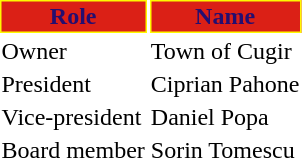<table class="toccolours">
<tr>
<th style="background:#db2016;color:#240e70;border:1px solid #fef900;">Role</th>
<th style="background:#db2016;color:#240e70;border:1px solid #fef900;">Name</th>
</tr>
<tr>
<td>Owner</td>
<td> Town of Cugir</td>
</tr>
<tr>
<td>President</td>
<td> Ciprian Pahone</td>
</tr>
<tr>
<td>Vice-president</td>
<td> Daniel Popa</td>
</tr>
<tr>
<td>Board member</td>
<td> Sorin Tomescu</td>
</tr>
</table>
